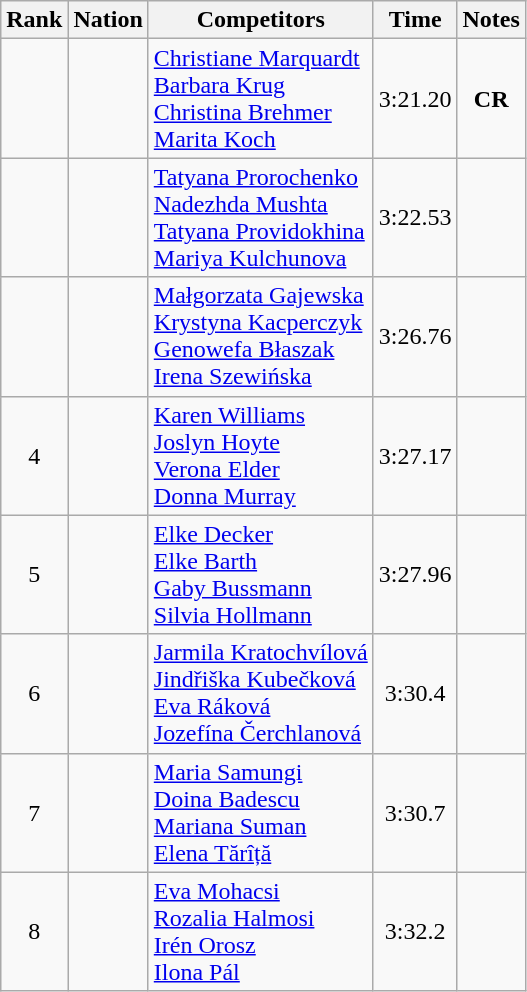<table class="wikitable sortable" style="text-align:center">
<tr>
<th>Rank</th>
<th>Nation</th>
<th>Competitors</th>
<th>Time</th>
<th>Notes</th>
</tr>
<tr>
<td></td>
<td align=left></td>
<td align=left><a href='#'>Christiane Marquardt</a><br><a href='#'>Barbara Krug</a><br><a href='#'>Christina Brehmer</a><br><a href='#'>Marita Koch</a></td>
<td>3:21.20</td>
<td><strong>CR</strong></td>
</tr>
<tr>
<td></td>
<td align=left></td>
<td align=left><a href='#'>Tatyana Prorochenko</a><br><a href='#'>Nadezhda Mushta</a><br><a href='#'>Tatyana Providokhina</a><br><a href='#'>Mariya Kulchunova</a></td>
<td>3:22.53</td>
<td></td>
</tr>
<tr>
<td></td>
<td align=left></td>
<td align=left><a href='#'>Małgorzata Gajewska</a><br><a href='#'>Krystyna Kacperczyk</a><br><a href='#'>Genowefa Błaszak</a><br><a href='#'>Irena Szewińska</a></td>
<td>3:26.76</td>
<td></td>
</tr>
<tr>
<td>4</td>
<td align=left></td>
<td align=left><a href='#'>Karen Williams</a><br><a href='#'>Joslyn Hoyte</a><br><a href='#'>Verona Elder</a><br><a href='#'>Donna Murray</a></td>
<td>3:27.17</td>
<td></td>
</tr>
<tr>
<td>5</td>
<td align=left></td>
<td align=left><a href='#'>Elke Decker</a><br><a href='#'>Elke Barth</a><br><a href='#'>Gaby Bussmann</a><br><a href='#'>Silvia Hollmann</a></td>
<td>3:27.96</td>
<td></td>
</tr>
<tr>
<td>6</td>
<td align=left></td>
<td align=left><a href='#'>Jarmila Kratochvílová</a><br><a href='#'>Jindřiška Kubečková</a><br><a href='#'>Eva Ráková</a><br><a href='#'>Jozefína Čerchlanová</a></td>
<td>3:30.4</td>
<td></td>
</tr>
<tr>
<td>7</td>
<td align=left></td>
<td align=left><a href='#'>Maria Samungi</a><br><a href='#'>Doina Badescu</a><br><a href='#'>Mariana Suman</a><br><a href='#'>Elena Tărîță</a></td>
<td>3:30.7</td>
<td></td>
</tr>
<tr>
<td>8</td>
<td align=left></td>
<td align=left><a href='#'>Eva Mohacsi</a><br><a href='#'>Rozalia Halmosi</a><br><a href='#'>Irén Orosz</a><br><a href='#'>Ilona Pál</a></td>
<td>3:32.2</td>
<td></td>
</tr>
</table>
